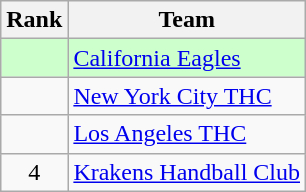<table class="wikitable">
<tr>
<th>Rank</th>
<th>Team</th>
</tr>
<tr bgcolor=ccffcc>
<td align=center></td>
<td> <a href='#'>California Eagles</a></td>
</tr>
<tr>
<td align=center></td>
<td> <a href='#'>New York City THC</a></td>
</tr>
<tr>
<td align=center></td>
<td> <a href='#'>Los Angeles THC</a></td>
</tr>
<tr>
<td align=center>4</td>
<td> <a href='#'>Krakens Handball Club</a></td>
</tr>
</table>
